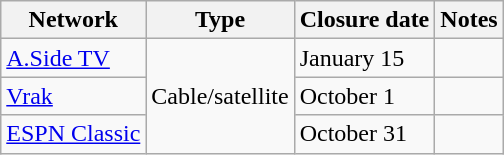<table class="wikitable">
<tr>
<th>Network</th>
<th>Type</th>
<th>Closure date</th>
<th>Notes</th>
</tr>
<tr>
<td><a href='#'>A.Side TV</a></td>
<td rowspan=3>Cable/satellite</td>
<td>January 15</td>
<td></td>
</tr>
<tr>
<td><a href='#'>Vrak</a></td>
<td>October 1</td>
<td></td>
</tr>
<tr>
<td><a href='#'>ESPN Classic</a></td>
<td>October 31</td>
<td></td>
</tr>
</table>
